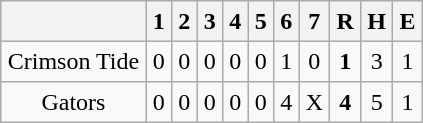<table align = right border="2" cellpadding="4" cellspacing="0" style="margin: 1em 1em 1em 1em; background: #F9F9F9; border: 1px #aaa solid; border-collapse: collapse;">
<tr align=center style="background: #F2F2F2;">
<th></th>
<th>1</th>
<th>2</th>
<th>3</th>
<th>4</th>
<th>5</th>
<th>6</th>
<th>7</th>
<th>R</th>
<th>H</th>
<th>E</th>
</tr>
<tr align=center>
<td>Crimson Tide</td>
<td>0</td>
<td>0</td>
<td>0</td>
<td>0</td>
<td>0</td>
<td>1</td>
<td>0</td>
<td><strong>1</strong></td>
<td>3</td>
<td>1</td>
</tr>
<tr align=center>
<td>Gators</td>
<td>0</td>
<td>0</td>
<td>0</td>
<td>0</td>
<td>0</td>
<td>4</td>
<td>X</td>
<td><strong>4</strong></td>
<td>5</td>
<td>1</td>
</tr>
</table>
